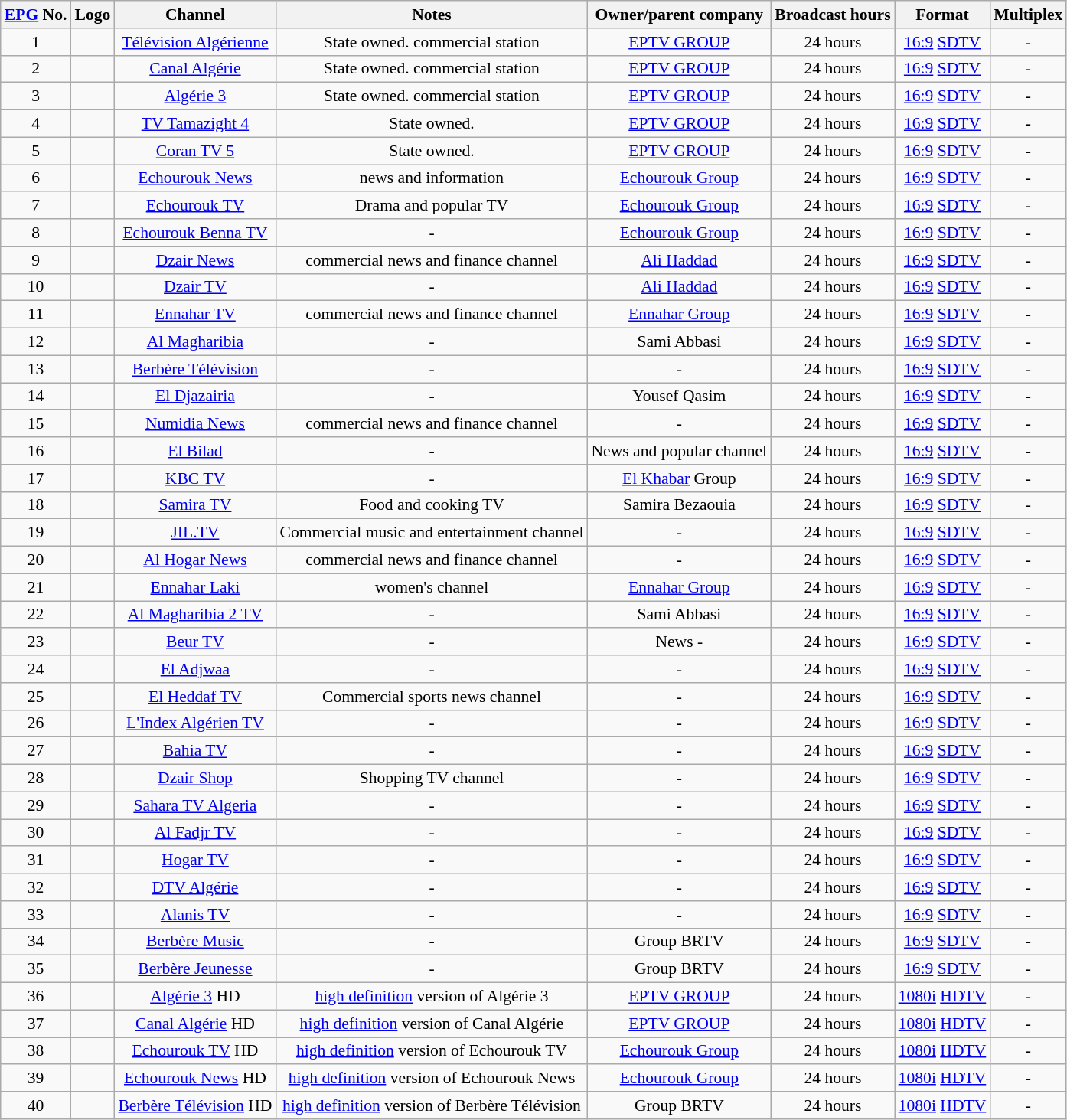<table class="wikitable sortable toccolours" border="1" cellpadding="3" style="border-collapse:collapse; font-size: 90%; text-align:center">
<tr>
<th><a href='#'>EPG</a> No.</th>
<th>Logo</th>
<th>Channel</th>
<th>Notes</th>
<th>Owner/parent company</th>
<th>Broadcast hours</th>
<th>Format</th>
<th>Multiplex</th>
</tr>
<tr disk>
<td>1</td>
<td></td>
<td><a href='#'>Télévision Algérienne</a></td>
<td>State owned. commercial station</td>
<td><a href='#'>EPTV GROUP</a></td>
<td>24 hours</td>
<td><a href='#'>16:9</a> <a href='#'>SDTV</a></td>
<td>-</td>
</tr>
<tr>
<td>2</td>
<td></td>
<td><a href='#'>Canal Algérie</a></td>
<td>State owned. commercial station</td>
<td><a href='#'>EPTV GROUP</a></td>
<td>24 hours</td>
<td><a href='#'>16:9</a> <a href='#'>SDTV</a></td>
<td>-</td>
</tr>
<tr>
<td>3</td>
<td></td>
<td><a href='#'>Algérie 3</a></td>
<td>State owned. commercial station</td>
<td><a href='#'>EPTV GROUP</a></td>
<td>24 hours</td>
<td><a href='#'>16:9</a> <a href='#'>SDTV</a></td>
<td>-</td>
</tr>
<tr>
<td>4</td>
<td></td>
<td><a href='#'>TV Tamazight 4</a></td>
<td>State owned.</td>
<td><a href='#'>EPTV GROUP</a></td>
<td>24 hours</td>
<td><a href='#'>16:9</a> <a href='#'>SDTV</a></td>
<td>-</td>
</tr>
<tr>
<td>5</td>
<td></td>
<td><a href='#'>Coran TV 5</a></td>
<td>State owned.</td>
<td><a href='#'>EPTV GROUP</a></td>
<td>24 hours</td>
<td><a href='#'>16:9</a> <a href='#'>SDTV</a></td>
<td>-</td>
</tr>
<tr>
<td>6</td>
<td></td>
<td><a href='#'>Echourouk News</a></td>
<td>news and information</td>
<td><a href='#'>Echourouk Group</a></td>
<td>24 hours</td>
<td><a href='#'>16:9</a> <a href='#'>SDTV</a></td>
<td>-</td>
</tr>
<tr>
<td>7</td>
<td></td>
<td><a href='#'>Echourouk TV</a></td>
<td>Drama and popular TV</td>
<td><a href='#'>Echourouk Group</a></td>
<td>24 hours</td>
<td><a href='#'>16:9</a> <a href='#'>SDTV</a></td>
<td>-</td>
</tr>
<tr>
<td>8</td>
<td></td>
<td><a href='#'>Echourouk Benna TV</a></td>
<td>-</td>
<td><a href='#'>Echourouk Group</a></td>
<td>24 hours</td>
<td><a href='#'>16:9</a> <a href='#'>SDTV</a></td>
<td>-</td>
</tr>
<tr>
<td>9</td>
<td></td>
<td><a href='#'>Dzair News</a></td>
<td>commercial news and finance channel</td>
<td><a href='#'>Ali Haddad</a></td>
<td>24 hours</td>
<td><a href='#'>16:9</a> <a href='#'>SDTV</a></td>
<td>-</td>
</tr>
<tr>
<td>10</td>
<td></td>
<td><a href='#'>Dzair TV</a></td>
<td>-</td>
<td><a href='#'>Ali Haddad</a></td>
<td>24 hours</td>
<td><a href='#'>16:9</a> <a href='#'>SDTV</a></td>
<td>-</td>
</tr>
<tr>
<td>11</td>
<td></td>
<td><a href='#'>Ennahar TV</a></td>
<td>commercial news and finance channel</td>
<td><a href='#'>Ennahar Group</a></td>
<td>24 hours</td>
<td><a href='#'>16:9</a> <a href='#'>SDTV</a></td>
<td>-</td>
</tr>
<tr>
<td>12</td>
<td></td>
<td><a href='#'>Al Magharibia</a></td>
<td>-</td>
<td>Sami Abbasi</td>
<td>24 hours</td>
<td><a href='#'>16:9</a> <a href='#'>SDTV</a></td>
<td>-</td>
</tr>
<tr>
<td>13</td>
<td></td>
<td><a href='#'>Berbère Télévision</a></td>
<td>-</td>
<td>-</td>
<td>24 hours</td>
<td><a href='#'>16:9</a> <a href='#'>SDTV</a></td>
<td>-</td>
</tr>
<tr>
<td>14</td>
<td></td>
<td><a href='#'>El Djazairia</a></td>
<td>-</td>
<td>Yousef Qasim</td>
<td>24 hours</td>
<td><a href='#'>16:9</a> <a href='#'>SDTV</a></td>
<td>-</td>
</tr>
<tr>
<td>15</td>
<td></td>
<td><a href='#'>Numidia News</a></td>
<td>commercial news and finance channel</td>
<td>-</td>
<td>24 hours</td>
<td><a href='#'>16:9</a> <a href='#'>SDTV</a></td>
<td>-</td>
</tr>
<tr>
<td>16</td>
<td></td>
<td><a href='#'>El Bilad</a></td>
<td>-</td>
<td>News and popular channel</td>
<td>24 hours</td>
<td><a href='#'>16:9</a> <a href='#'>SDTV</a></td>
<td>-</td>
</tr>
<tr>
<td>17</td>
<td></td>
<td><a href='#'>KBC TV</a></td>
<td>-</td>
<td><a href='#'>El Khabar</a> Group</td>
<td>24 hours</td>
<td><a href='#'>16:9</a> <a href='#'>SDTV</a></td>
<td>-</td>
</tr>
<tr>
<td>18</td>
<td></td>
<td><a href='#'>Samira TV</a></td>
<td>Food and cooking TV</td>
<td>Samira Bezaouia</td>
<td>24 hours</td>
<td><a href='#'>16:9</a> <a href='#'>SDTV</a></td>
<td>-</td>
</tr>
<tr>
<td>19</td>
<td></td>
<td><a href='#'>JIL.TV</a></td>
<td>Commercial music and entertainment channel</td>
<td>-</td>
<td>24 hours</td>
<td><a href='#'>16:9</a> <a href='#'>SDTV</a></td>
<td>-</td>
</tr>
<tr>
<td>20</td>
<td></td>
<td><a href='#'>Al Hogar News</a></td>
<td>commercial news and finance channel</td>
<td>-</td>
<td>24 hours</td>
<td><a href='#'>16:9</a> <a href='#'>SDTV</a></td>
<td>-</td>
</tr>
<tr>
<td>21</td>
<td></td>
<td><a href='#'>Ennahar Laki</a></td>
<td>women's channel</td>
<td><a href='#'>Ennahar Group</a></td>
<td>24 hours</td>
<td><a href='#'>16:9</a> <a href='#'>SDTV</a></td>
<td>-</td>
</tr>
<tr>
<td>22</td>
<td></td>
<td><a href='#'>Al Magharibia 2 TV</a></td>
<td>-</td>
<td>Sami Abbasi</td>
<td>24 hours</td>
<td><a href='#'>16:9</a> <a href='#'>SDTV</a></td>
<td>-</td>
</tr>
<tr>
<td>23</td>
<td></td>
<td><a href='#'>Beur TV</a></td>
<td>-</td>
<td>News -</td>
<td>24 hours</td>
<td><a href='#'>16:9</a> <a href='#'>SDTV</a></td>
<td>-</td>
</tr>
<tr>
<td>24</td>
<td></td>
<td><a href='#'>El Adjwaa</a></td>
<td>-</td>
<td>-</td>
<td>24 hours</td>
<td><a href='#'>16:9</a> <a href='#'>SDTV</a></td>
<td>-</td>
</tr>
<tr>
<td>25</td>
<td></td>
<td><a href='#'>El Heddaf TV</a></td>
<td>Commercial sports news channel</td>
<td>-</td>
<td>24 hours</td>
<td><a href='#'>16:9</a> <a href='#'>SDTV</a></td>
<td>-</td>
</tr>
<tr>
<td>26</td>
<td></td>
<td><a href='#'>L'Index Algérien TV</a></td>
<td>-</td>
<td>-</td>
<td>24 hours</td>
<td><a href='#'>16:9</a> <a href='#'>SDTV</a></td>
<td>-</td>
</tr>
<tr>
<td>27</td>
<td></td>
<td><a href='#'>Bahia TV</a></td>
<td>-</td>
<td>-</td>
<td>24 hours</td>
<td><a href='#'>16:9</a> <a href='#'>SDTV</a></td>
<td>-</td>
</tr>
<tr>
<td>28</td>
<td></td>
<td><a href='#'>Dzair Shop</a></td>
<td>Shopping TV channel</td>
<td>-</td>
<td>24 hours</td>
<td><a href='#'>16:9</a> <a href='#'>SDTV</a></td>
<td>-</td>
</tr>
<tr>
<td>29</td>
<td></td>
<td><a href='#'>Sahara TV Algeria</a></td>
<td>-</td>
<td>-</td>
<td>24 hours</td>
<td><a href='#'>16:9</a> <a href='#'>SDTV</a></td>
<td>-</td>
</tr>
<tr>
<td>30</td>
<td></td>
<td><a href='#'>Al Fadjr TV</a></td>
<td>-</td>
<td>-</td>
<td>24 hours</td>
<td><a href='#'>16:9</a> <a href='#'>SDTV</a></td>
<td>-</td>
</tr>
<tr>
<td>31</td>
<td></td>
<td><a href='#'>Hogar TV</a></td>
<td>-</td>
<td>-</td>
<td>24 hours</td>
<td><a href='#'>16:9</a> <a href='#'>SDTV</a></td>
<td>-</td>
</tr>
<tr>
<td>32</td>
<td></td>
<td><a href='#'>DTV Algérie</a></td>
<td>-</td>
<td>-</td>
<td>24 hours</td>
<td><a href='#'>16:9</a> <a href='#'>SDTV</a></td>
<td>-</td>
</tr>
<tr>
<td>33</td>
<td></td>
<td><a href='#'>Alanis TV</a></td>
<td>-</td>
<td>-</td>
<td>24 hours</td>
<td><a href='#'>16:9</a> <a href='#'>SDTV</a></td>
<td>-</td>
</tr>
<tr>
<td>34</td>
<td></td>
<td><a href='#'>Berbère Music</a></td>
<td>-</td>
<td>Group BRTV</td>
<td>24 hours</td>
<td><a href='#'>16:9</a> <a href='#'>SDTV</a></td>
<td>-</td>
</tr>
<tr>
<td>35</td>
<td></td>
<td><a href='#'>Berbère Jeunesse</a></td>
<td>-</td>
<td>Group BRTV</td>
<td>24 hours</td>
<td><a href='#'>16:9</a> <a href='#'>SDTV</a></td>
<td>-</td>
</tr>
<tr>
<td>36</td>
<td></td>
<td><a href='#'>Algérie 3</a> HD</td>
<td><a href='#'>high definition</a> version of Algérie 3</td>
<td><a href='#'>EPTV GROUP</a></td>
<td>24 hours</td>
<td><a href='#'>1080i</a> <a href='#'>HDTV</a></td>
<td>-</td>
</tr>
<tr>
<td>37</td>
<td></td>
<td><a href='#'>Canal Algérie</a> HD</td>
<td><a href='#'>high definition</a> version of Canal Algérie</td>
<td><a href='#'>EPTV GROUP</a></td>
<td>24 hours</td>
<td><a href='#'>1080i</a> <a href='#'>HDTV</a></td>
<td>-</td>
</tr>
<tr>
<td>38</td>
<td></td>
<td><a href='#'>Echourouk TV</a> HD</td>
<td><a href='#'>high definition</a> version of Echourouk TV</td>
<td><a href='#'>Echourouk Group</a></td>
<td>24 hours</td>
<td><a href='#'>1080i</a> <a href='#'>HDTV</a></td>
<td>-</td>
</tr>
<tr>
<td>39</td>
<td></td>
<td><a href='#'>Echourouk News</a> HD</td>
<td><a href='#'>high definition</a> version of Echourouk News</td>
<td><a href='#'>Echourouk Group</a></td>
<td>24 hours</td>
<td><a href='#'>1080i</a> <a href='#'>HDTV</a></td>
<td>-</td>
</tr>
<tr>
<td>40</td>
<td></td>
<td><a href='#'>Berbère Télévision</a> HD</td>
<td><a href='#'>high definition</a> version of Berbère Télévision</td>
<td>Group BRTV</td>
<td>24 hours</td>
<td><a href='#'>1080i</a> <a href='#'>HDTV</a></td>
<td>-</td>
</tr>
</table>
